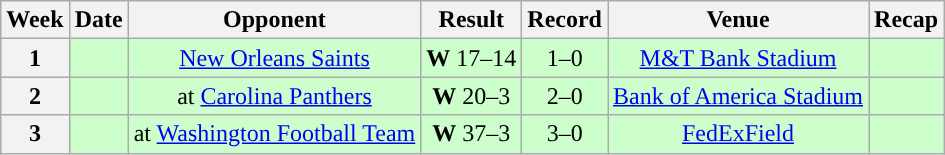<table class="wikitable" style="text-align:center">
<tr>
<th>Week</th>
<th>Date</th>
<th>Opponent</th>
<th>Result</th>
<th>Record</th>
<th>Venue</th>
<th>Recap</th>
</tr>
<tr style="background:#cfc">
<th>1</th>
<td></td>
<td><a href='#'>New Orleans Saints</a></td>
<td><strong>W</strong> 17–14</td>
<td>1–0</td>
<td><a href='#'>M&T Bank Stadium</a></td>
<td></td>
</tr>
<tr style="background:#cfc">
<th>2</th>
<td></td>
<td>at <a href='#'>Carolina Panthers</a></td>
<td><strong>W</strong> 20–3</td>
<td>2–0</td>
<td><a href='#'>Bank of America Stadium</a></td>
<td></td>
</tr>
<tr style="background:#cfc">
<th>3</th>
<td></td>
<td>at <a href='#'>Washington Football Team</a></td>
<td><strong>W</strong> 37–3</td>
<td>3–0</td>
<td><a href='#'>FedExField</a></td>
<td></td>
</tr>
</table>
